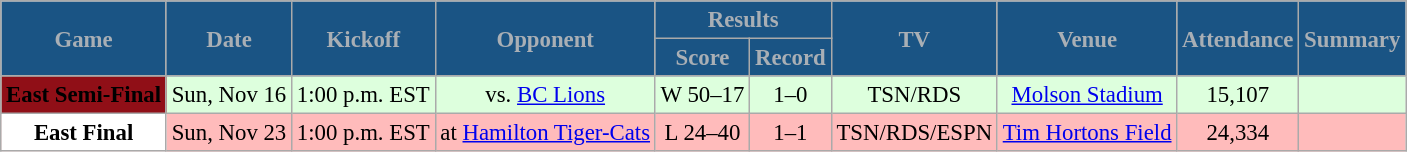<table class="wikitable" style="font-size: 95%;">
<tr>
<th style="background:#1A5484;color:#A9AFB5;" rowspan=2>Game</th>
<th style="background:#1A5484;color:#A9AFB5;" rowspan=2>Date</th>
<th style="background:#1A5484;color:#A9AFB5;" rowspan=2>Kickoff</th>
<th style="background:#1A5484;color:#A9AFB5;" rowspan=2>Opponent</th>
<th style="background:#1A5484;color:#A9AFB5;" colspan=2>Results</th>
<th style="background:#1A5484;color:#A9AFB5;" rowspan=2>TV</th>
<th style="background:#1A5484;color:#A9AFB5;" rowspan=2>Venue</th>
<th style="background:#1A5484;color:#A9AFB5;" rowspan=2>Attendance</th>
<th style="background:#1A5484;color:#A9AFB5;" rowspan=2>Summary</th>
</tr>
<tr>
<th style="background:#1A5484;color:#A9AFB5;">Score</th>
<th style="background:#1A5484;color:#A9AFB5;">Record</th>
</tr>
<tr align="center" bgcolor="#ddffdd">
<td style="text-align:center; background:#900F17;"><span><strong>East Semi-Final</strong></span></td>
<td align="center">Sun, Nov 16</td>
<td align="center">1:00 p.m. EST</td>
<td align="center">vs. <a href='#'>BC Lions</a></td>
<td align="center">W 50–17</td>
<td align="center">1–0</td>
<td align="center">TSN/RDS</td>
<td align="center"><a href='#'>Molson Stadium</a></td>
<td align="center">15,107</td>
<td align="center"></td>
</tr>
<tr align="center" bgcolor="#ffbbbb">
<td style="text-align:center; background:white;"><span><strong>East Final</strong></span></td>
<td align="center">Sun, Nov 23</td>
<td align="center">1:00 p.m. EST</td>
<td align="center">at <a href='#'>Hamilton Tiger-Cats</a></td>
<td align="center">L 24–40</td>
<td align="center">1–1</td>
<td align="center">TSN/RDS/ESPN</td>
<td align="center"><a href='#'>Tim Hortons Field</a></td>
<td align="center">24,334</td>
<td align="center"></td>
</tr>
</table>
